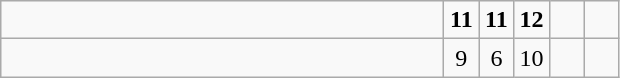<table class="wikitable">
<tr>
<td style="width:18em"></td>
<td align=center style="width:1em"><strong>11</strong></td>
<td align=center style="width:1em"><strong>11</strong></td>
<td align=center style="width:1em"><strong>12</strong></td>
<td align=center style="width:1em"></td>
<td align=center style="width:1em"></td>
</tr>
<tr>
<td style="width:18em"></td>
<td align=center style="width:1em">9</td>
<td align=center style="width:1em">6</td>
<td align=center style="width:1em">10</td>
<td align=center style="width:1em"></td>
<td align=center style="width:1em"></td>
</tr>
</table>
